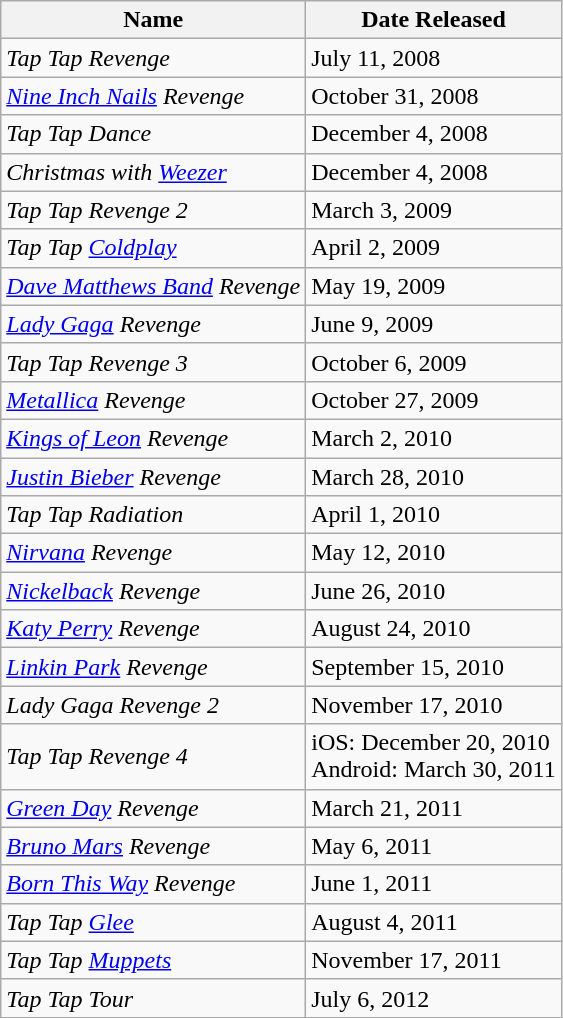<table class="wikitable">
<tr>
<th>Name</th>
<th>Date Released</th>
</tr>
<tr>
<td><em>Tap Tap Revenge</em></td>
<td>July 11, 2008</td>
</tr>
<tr>
<td><em><a href='#'>Nine Inch Nails</a> Revenge</em></td>
<td>October 31, 2008</td>
</tr>
<tr>
<td><em>Tap Tap Dance</em></td>
<td>December 4, 2008</td>
</tr>
<tr>
<td><em>Christmas with <a href='#'>Weezer</a></em></td>
<td>December 4, 2008</td>
</tr>
<tr>
<td><em>Tap Tap Revenge 2</em></td>
<td>March 3, 2009</td>
</tr>
<tr>
<td><em>Tap Tap <a href='#'>Coldplay</a></em></td>
<td>April 2, 2009</td>
</tr>
<tr>
<td><em><a href='#'>Dave Matthews Band</a> Revenge</em></td>
<td>May 19, 2009</td>
</tr>
<tr>
<td><em><a href='#'>Lady Gaga</a> Revenge</em></td>
<td>June 9, 2009</td>
</tr>
<tr>
<td><em>Tap Tap Revenge 3</em></td>
<td>October 6, 2009</td>
</tr>
<tr>
<td><em><a href='#'>Metallica</a> Revenge</em></td>
<td>October 27, 2009</td>
</tr>
<tr>
<td><em><a href='#'>Kings of Leon</a> Revenge</em></td>
<td>March 2, 2010</td>
</tr>
<tr>
<td><em><a href='#'>Justin Bieber</a> Revenge</em></td>
<td>March 28, 2010</td>
</tr>
<tr>
<td><em>Tap Tap Radiation</em></td>
<td>April 1, 2010</td>
</tr>
<tr>
<td><em><a href='#'>Nirvana</a> Revenge</em></td>
<td>May 12, 2010</td>
</tr>
<tr>
<td><em><a href='#'>Nickelback</a> Revenge</em></td>
<td>June 26, 2010</td>
</tr>
<tr>
<td><em><a href='#'>Katy Perry</a> Revenge</em></td>
<td>August 24, 2010</td>
</tr>
<tr>
<td><em><a href='#'>Linkin Park</a> Revenge</em></td>
<td>September 15, 2010</td>
</tr>
<tr>
<td><em>Lady Gaga Revenge 2</em></td>
<td>November 17, 2010</td>
</tr>
<tr>
<td><em>Tap Tap Revenge 4</em></td>
<td>iOS: December 20, 2010<br>Android: March 30, 2011</td>
</tr>
<tr>
<td><em><a href='#'>Green Day</a> Revenge</em></td>
<td>March 21, 2011</td>
</tr>
<tr>
<td><em><a href='#'>Bruno Mars</a> Revenge</em></td>
<td>May 6, 2011</td>
</tr>
<tr>
<td><em><a href='#'>Born This Way</a> Revenge</em></td>
<td>June 1, 2011</td>
</tr>
<tr>
<td><em>Tap Tap <a href='#'>Glee</a></em></td>
<td>August 4, 2011</td>
</tr>
<tr>
<td><em>Tap Tap <a href='#'>Muppets</a></em></td>
<td>November 17, 2011</td>
</tr>
<tr>
<td><em>Tap Tap Tour</em></td>
<td>July 6, 2012</td>
</tr>
</table>
